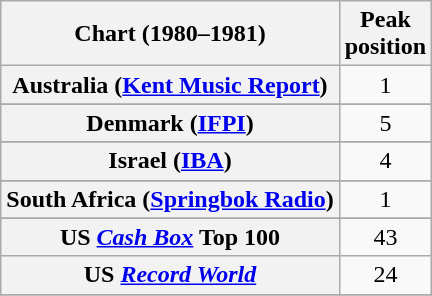<table class="wikitable sortable plainrowheaders" style="text-align:center">
<tr>
<th scope="col">Chart (1980–1981)</th>
<th scope="col">Peak<br>position</th>
</tr>
<tr>
<th scope="row">Australia (<a href='#'>Kent Music Report</a>)</th>
<td>1</td>
</tr>
<tr>
</tr>
<tr>
</tr>
<tr>
</tr>
<tr>
<th scope="row">Denmark (<a href='#'>IFPI</a>)</th>
<td>5</td>
</tr>
<tr>
</tr>
<tr>
<th scope="row">Israel (<a href='#'>IBA</a>)</th>
<td>4</td>
</tr>
<tr>
</tr>
<tr>
</tr>
<tr>
</tr>
<tr>
</tr>
<tr>
<th scope="row">South Africa (<a href='#'>Springbok Radio</a>)</th>
<td>1</td>
</tr>
<tr>
</tr>
<tr>
</tr>
<tr>
</tr>
<tr>
</tr>
<tr>
<th scope="row">US <em><a href='#'>Cash Box</a></em> Top 100</th>
<td>43</td>
</tr>
<tr>
<th scope="row">US <em><a href='#'>Record World</a></em></th>
<td>24</td>
</tr>
<tr>
</tr>
</table>
